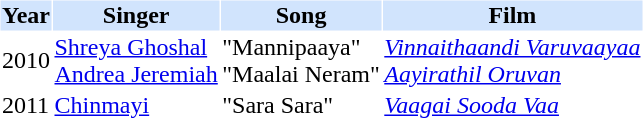<table cellspacing="1" cellpadding="1" border="0">
<tr bgcolor="#d1e4fd">
<th>Year</th>
<th>Singer</th>
<th>Song</th>
<th>Film</th>
</tr>
<tr>
<td>2010</td>
<td><a href='#'>Shreya Ghoshal</a><br><a href='#'>Andrea Jeremiah</a></td>
<td>"Mannipaaya"<br>"Maalai Neram"</td>
<td><em><a href='#'>Vinnaithaandi Varuvaayaa</a></em><br><a href='#'><em>Aayirathil Oruvan</em></a></td>
</tr>
<tr>
<td>2011</td>
<td><a href='#'>Chinmayi</a></td>
<td>"Sara Sara"</td>
<td><em><a href='#'>Vaagai Sooda Vaa</a></em></td>
</tr>
</table>
